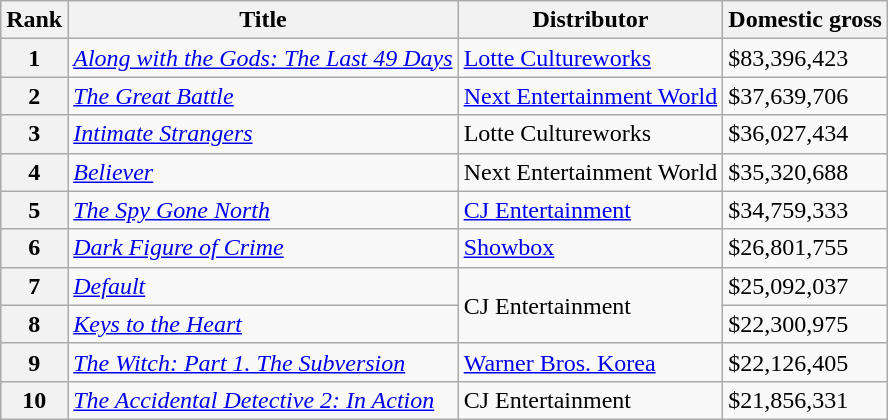<table class="wikitable" style="margin:auto; margin:auto;">
<tr>
<th>Rank</th>
<th>Title</th>
<th>Distributor</th>
<th>Domestic gross </th>
</tr>
<tr>
<th style="text-align:center;">1</th>
<td><em><a href='#'>Along with the Gods: The Last 49 Days</a></em></td>
<td><a href='#'>Lotte Cultureworks</a></td>
<td>$83,396,423</td>
</tr>
<tr>
<th style="text-align:center;">2</th>
<td><em><a href='#'>The Great Battle</a></em></td>
<td><a href='#'>Next Entertainment World</a></td>
<td>$37,639,706</td>
</tr>
<tr>
<th style="text-align:center;">3</th>
<td><em><a href='#'>Intimate Strangers</a></em></td>
<td>Lotte Cultureworks</td>
<td>$36,027,434</td>
</tr>
<tr>
<th style="text-align:center;">4</th>
<td><em><a href='#'>Believer</a></em></td>
<td>Next Entertainment World</td>
<td>$35,320,688</td>
</tr>
<tr>
<th style="text-align:center;">5</th>
<td><em><a href='#'>The Spy Gone North</a></em></td>
<td><a href='#'>CJ Entertainment</a></td>
<td>$34,759,333</td>
</tr>
<tr>
<th style="text-align:center;">6</th>
<td><em><a href='#'>Dark Figure of Crime</a></em></td>
<td><a href='#'>Showbox</a></td>
<td>$26,801,755</td>
</tr>
<tr>
<th style="text-align:center;">7</th>
<td><em><a href='#'>Default</a></em></td>
<td rowspan=2>CJ Entertainment</td>
<td>$25,092,037</td>
</tr>
<tr>
<th style="text-align:center;">8</th>
<td><em><a href='#'>Keys to the Heart</a></em></td>
<td>$22,300,975</td>
</tr>
<tr>
<th style="text-align:center;">9</th>
<td><em><a href='#'>The Witch: Part 1. The Subversion</a></em></td>
<td><a href='#'>Warner Bros. Korea</a></td>
<td>$22,126,405</td>
</tr>
<tr>
<th style="text-align:center;">10</th>
<td><em><a href='#'>The Accidental Detective 2: In Action</a></em></td>
<td>CJ Entertainment</td>
<td>$21,856,331</td>
</tr>
</table>
